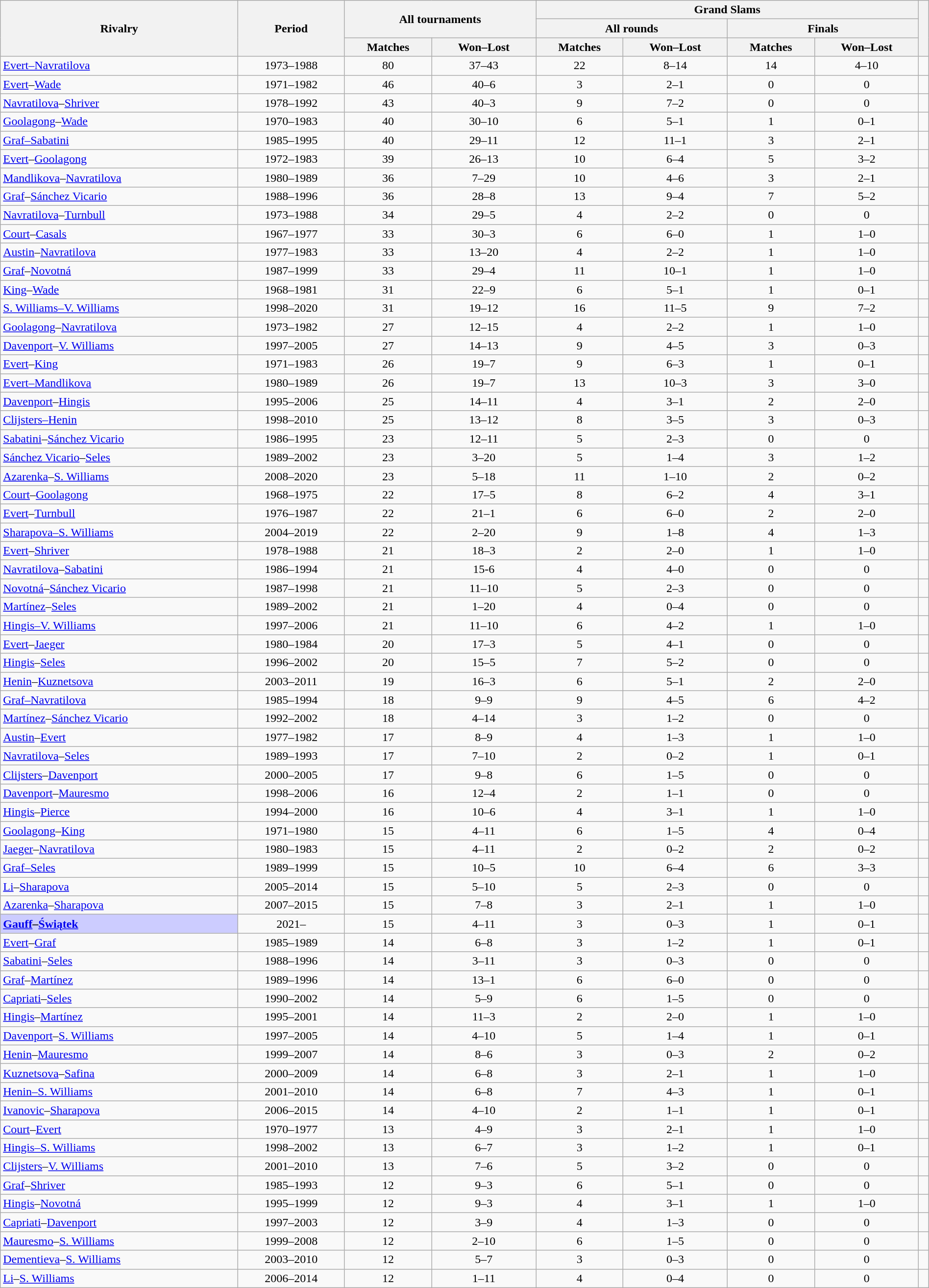<table class="sortable mw-datatable wikitable" style="text-align:center; width: 100%">
<tr>
<th rowspan="3">Rivalry</th>
<th rowspan="3">Period</th>
<th colspan="2" rowspan="2">All tournaments</th>
<th colspan="4">Grand Slams</th>
<th rowspan="3" class="unsortable"></th>
</tr>
<tr>
<th colspan="2">All rounds</th>
<th colspan="2">Finals</th>
</tr>
<tr>
<th>Matches</th>
<th>Won–Lost</th>
<th>Matches</th>
<th>Won–Lost</th>
<th>Matches</th>
<th>Won–Lost</th>
</tr>
<tr>
<td align=left><a href='#'>Evert–Navratilova</a></td>
<td>1973–1988</td>
<td>80</td>
<td>37–43</td>
<td>22</td>
<td>8–14</td>
<td>14</td>
<td>4–10</td>
<td></td>
</tr>
<tr>
<td align=left><a href='#'>Evert</a>–<a href='#'>Wade</a></td>
<td>1971–1982</td>
<td>46</td>
<td>40–6</td>
<td>3</td>
<td>2–1</td>
<td>0</td>
<td>0</td>
<td></td>
</tr>
<tr>
<td align=left><a href='#'>Navratilova</a>–<a href='#'>Shriver</a></td>
<td>1978–1992</td>
<td>43</td>
<td>40–3</td>
<td>9</td>
<td>7–2</td>
<td>0</td>
<td>0</td>
<td></td>
</tr>
<tr>
<td align=left><a href='#'>Goolagong</a>–<a href='#'>Wade</a></td>
<td>1970–1983</td>
<td>40</td>
<td>30–10</td>
<td>6</td>
<td>5–1</td>
<td>1</td>
<td>0–1</td>
<td></td>
</tr>
<tr>
<td align=left><a href='#'>Graf–Sabatini</a></td>
<td>1985–1995</td>
<td>40</td>
<td>29–11</td>
<td>12</td>
<td>11–1</td>
<td>3</td>
<td>2–1</td>
<td></td>
</tr>
<tr>
<td align=left><a href='#'>Evert</a>–<a href='#'>Goolagong</a></td>
<td>1972–1983</td>
<td>39</td>
<td>26–13</td>
<td>10</td>
<td>6–4</td>
<td>5</td>
<td>3–2</td>
<td></td>
</tr>
<tr>
<td align=left><a href='#'>Mandlikova</a>–<a href='#'>Navratilova</a></td>
<td>1980–1989</td>
<td>36</td>
<td>7–29</td>
<td>10</td>
<td>4–6</td>
<td>3</td>
<td>2–1</td>
<td></td>
</tr>
<tr>
<td align=left><a href='#'>Graf</a>–<a href='#'>Sánchez Vicario</a></td>
<td>1988–1996</td>
<td>36</td>
<td>28–8</td>
<td>13</td>
<td>9–4</td>
<td>7</td>
<td>5–2</td>
<td></td>
</tr>
<tr>
<td align=left><a href='#'>Navratilova</a>–<a href='#'>Turnbull</a></td>
<td>1973–1988</td>
<td>34</td>
<td>29–5</td>
<td>4</td>
<td>2–2</td>
<td>0</td>
<td>0</td>
<td></td>
</tr>
<tr>
<td align=left><a href='#'>Court</a>–<a href='#'>Casals</a></td>
<td>1967–1977</td>
<td>33</td>
<td>30–3</td>
<td>6</td>
<td>6–0</td>
<td>1</td>
<td>1–0</td>
<td></td>
</tr>
<tr>
<td align=left><a href='#'>Austin</a>–<a href='#'>Navratilova</a></td>
<td>1977–1983</td>
<td>33</td>
<td>13–20</td>
<td>4</td>
<td>2–2</td>
<td>1</td>
<td>1–0</td>
<td></td>
</tr>
<tr>
<td align=left><a href='#'>Graf</a>–<a href='#'>Novotná</a></td>
<td>1987–1999</td>
<td>33</td>
<td>29–4</td>
<td>11</td>
<td>10–1</td>
<td>1</td>
<td>1–0</td>
<td></td>
</tr>
<tr>
<td align=left><a href='#'>King</a>–<a href='#'>Wade</a></td>
<td>1968–1981</td>
<td>31</td>
<td>22–9</td>
<td>6</td>
<td>5–1</td>
<td>1</td>
<td>0–1</td>
<td></td>
</tr>
<tr>
<td align="left"><a href='#'>S. Williams–V. Williams</a></td>
<td>1998–2020</td>
<td>31</td>
<td>19–12</td>
<td>16</td>
<td>11–5</td>
<td>9</td>
<td>7–2</td>
<td></td>
</tr>
<tr>
<td align=left><a href='#'>Goolagong</a>–<a href='#'>Navratilova</a></td>
<td>1973–1982</td>
<td>27</td>
<td>12–15</td>
<td>4</td>
<td>2–2</td>
<td>1</td>
<td>1–0</td>
<td></td>
</tr>
<tr>
<td align=left><a href='#'>Davenport</a>–<a href='#'>V. Williams</a></td>
<td>1997–2005</td>
<td>27</td>
<td>14–13</td>
<td>9</td>
<td>4–5</td>
<td>3</td>
<td>0–3</td>
<td></td>
</tr>
<tr>
<td align=left><a href='#'>Evert</a>–<a href='#'>King</a></td>
<td>1971–1983</td>
<td>26</td>
<td>19–7</td>
<td>9</td>
<td>6–3</td>
<td>1</td>
<td>0–1</td>
<td></td>
</tr>
<tr>
<td align=left><a href='#'>Evert–Mandlikova</a></td>
<td>1980–1989</td>
<td>26</td>
<td>19–7</td>
<td>13</td>
<td>10–3</td>
<td>3</td>
<td>3–0</td>
<td></td>
</tr>
<tr>
<td align=left><a href='#'>Davenport</a>–<a href='#'>Hingis</a></td>
<td>1995–2006</td>
<td>25</td>
<td>14–11</td>
<td>4</td>
<td>3–1</td>
<td>2</td>
<td>2–0</td>
<td></td>
</tr>
<tr>
<td align=left><a href='#'>Clijsters–Henin</a></td>
<td>1998–2010</td>
<td>25</td>
<td>13–12</td>
<td>8</td>
<td>3–5</td>
<td>3</td>
<td>0–3</td>
<td></td>
</tr>
<tr>
<td align=left><a href='#'>Sabatini</a>–<a href='#'>Sánchez Vicario</a></td>
<td>1986–1995</td>
<td>23</td>
<td>12–11</td>
<td>5</td>
<td>2–3</td>
<td>0</td>
<td>0</td>
<td></td>
</tr>
<tr>
<td align=left><a href='#'>Sánchez Vicario</a>–<a href='#'>Seles</a></td>
<td>1989–2002</td>
<td>23</td>
<td>3–20</td>
<td>5</td>
<td>1–4</td>
<td>3</td>
<td>1–2</td>
<td></td>
</tr>
<tr>
<td align=left><a href='#'>Azarenka</a>–<a href='#'>S. Williams</a></td>
<td>2008–2020</td>
<td>23</td>
<td>5–18</td>
<td>11</td>
<td>1–10</td>
<td>2</td>
<td>0–2</td>
<td></td>
</tr>
<tr>
<td align=left><a href='#'>Court</a>–<a href='#'>Goolagong</a></td>
<td>1968–1975</td>
<td>22</td>
<td>17–5</td>
<td>8</td>
<td>6–2</td>
<td>4</td>
<td>3–1</td>
<td></td>
</tr>
<tr>
<td align=left><a href='#'>Evert</a>–<a href='#'>Turnbull</a></td>
<td>1976–1987</td>
<td>22</td>
<td>21–1</td>
<td>6</td>
<td>6–0</td>
<td>2</td>
<td>2–0</td>
<td></td>
</tr>
<tr>
<td align=left><a href='#'>Sharapova–S. Williams</a></td>
<td>2004–2019</td>
<td>22</td>
<td>2–20</td>
<td>9</td>
<td>1–8</td>
<td>4</td>
<td>1–3</td>
<td></td>
</tr>
<tr>
<td align=left><a href='#'>Evert</a>–<a href='#'>Shriver</a></td>
<td>1978–1988</td>
<td>21</td>
<td>18–3</td>
<td>2</td>
<td>2–0</td>
<td>1</td>
<td>1–0</td>
<td></td>
</tr>
<tr>
<td align=left><a href='#'>Navratilova</a>–<a href='#'>Sabatini</a></td>
<td>1986–1994</td>
<td>21</td>
<td>15-6</td>
<td>4</td>
<td>4–0</td>
<td>0</td>
<td>0</td>
<td></td>
</tr>
<tr>
<td align=left><a href='#'>Novotná</a>–<a href='#'>Sánchez Vicario</a></td>
<td>1987–1998</td>
<td>21</td>
<td>11–10</td>
<td>5</td>
<td>2–3</td>
<td>0</td>
<td>0</td>
<td></td>
</tr>
<tr>
<td align=left><a href='#'>Martínez</a>–<a href='#'>Seles</a></td>
<td>1989–2002</td>
<td>21</td>
<td>1–20</td>
<td>4</td>
<td>0–4</td>
<td>0</td>
<td>0</td>
<td></td>
</tr>
<tr>
<td align=left><a href='#'>Hingis–V. Williams</a></td>
<td>1997–2006</td>
<td>21</td>
<td>11–10</td>
<td>6</td>
<td>4–2</td>
<td>1</td>
<td>1–0</td>
<td></td>
</tr>
<tr>
<td align=left><a href='#'>Evert</a>–<a href='#'>Jaeger</a></td>
<td>1980–1984</td>
<td>20</td>
<td>17–3</td>
<td>5</td>
<td>4–1</td>
<td>0</td>
<td>0</td>
<td></td>
</tr>
<tr>
<td align=left><a href='#'>Hingis</a>–<a href='#'>Seles</a></td>
<td>1996–2002</td>
<td>20</td>
<td>15–5</td>
<td>7</td>
<td>5–2</td>
<td>0</td>
<td>0</td>
<td></td>
</tr>
<tr>
<td align=left><a href='#'>Henin</a>–<a href='#'>Kuznetsova</a></td>
<td>2003–2011</td>
<td>19</td>
<td>16–3</td>
<td>6</td>
<td>5–1</td>
<td>2</td>
<td>2–0</td>
<td></td>
</tr>
<tr>
<td align=left><a href='#'>Graf–Navratilova</a></td>
<td>1985–1994</td>
<td>18</td>
<td>9–9</td>
<td>9</td>
<td>4–5</td>
<td>6</td>
<td>4–2</td>
<td></td>
</tr>
<tr>
<td align=left><a href='#'>Martínez</a>–<a href='#'>Sánchez Vicario</a></td>
<td>1992–2002</td>
<td>18</td>
<td>4–14</td>
<td>3</td>
<td>1–2</td>
<td>0</td>
<td>0</td>
<td></td>
</tr>
<tr>
<td align=left><a href='#'>Austin</a>–<a href='#'>Evert</a></td>
<td>1977–1982</td>
<td>17</td>
<td>8–9</td>
<td>4</td>
<td>1–3</td>
<td>1</td>
<td>1–0</td>
<td></td>
</tr>
<tr>
<td align=left><a href='#'>Navratilova</a>–<a href='#'>Seles</a></td>
<td>1989–1993</td>
<td>17</td>
<td>7–10</td>
<td>2</td>
<td>0–2</td>
<td>1</td>
<td>0–1</td>
<td></td>
</tr>
<tr>
<td align=left><a href='#'>Clijsters</a>–<a href='#'>Davenport</a></td>
<td>2000–2005</td>
<td>17</td>
<td>9–8</td>
<td>6</td>
<td>1–5</td>
<td>0</td>
<td>0</td>
<td></td>
</tr>
<tr>
<td align=left><a href='#'>Davenport</a>–<a href='#'>Mauresmo</a></td>
<td>1998–2006</td>
<td>16</td>
<td>12–4</td>
<td>2</td>
<td>1–1</td>
<td>0</td>
<td>0</td>
<td></td>
</tr>
<tr>
<td align=left><a href='#'>Hingis</a>–<a href='#'>Pierce</a></td>
<td>1994–2000</td>
<td>16</td>
<td>10–6</td>
<td>4</td>
<td>3–1</td>
<td>1</td>
<td>1–0</td>
<td></td>
</tr>
<tr>
<td align=left><a href='#'>Goolagong</a>–<a href='#'>King</a></td>
<td>1971–1980</td>
<td>15</td>
<td>4–11</td>
<td>6</td>
<td>1–5</td>
<td>4</td>
<td>0–4</td>
<td></td>
</tr>
<tr>
<td align=left><a href='#'>Jaeger</a>–<a href='#'>Navratilova</a></td>
<td>1980–1983</td>
<td>15</td>
<td>4–11</td>
<td>2</td>
<td>0–2</td>
<td>2</td>
<td>0–2</td>
<td></td>
</tr>
<tr>
<td align=left><a href='#'>Graf–Seles</a></td>
<td>1989–1999</td>
<td>15</td>
<td>10–5</td>
<td>10</td>
<td>6–4</td>
<td>6</td>
<td>3–3</td>
<td></td>
</tr>
<tr>
<td align=left><a href='#'>Li</a>–<a href='#'>Sharapova</a></td>
<td>2005–2014</td>
<td>15</td>
<td>5–10</td>
<td>5</td>
<td>2–3</td>
<td>0</td>
<td>0</td>
<td></td>
</tr>
<tr>
<td align=left><a href='#'>Azarenka</a>–<a href='#'>Sharapova</a></td>
<td>2007–2015</td>
<td>15</td>
<td>7–8</td>
<td>3</td>
<td>2–1</td>
<td>1</td>
<td>1–0</td>
<td></td>
</tr>
<tr>
<td bgcolor=#ccf align="left"><strong><a href='#'>Gauff</a>–<a href='#'>Świątek</a></strong></td>
<td>2021–</td>
<td>15</td>
<td>4–11</td>
<td>3</td>
<td>0–3</td>
<td>1</td>
<td>0–1</td>
<td></td>
</tr>
<tr>
<td align=left><a href='#'>Evert</a>–<a href='#'>Graf</a></td>
<td>1985–1989</td>
<td>14</td>
<td>6–8</td>
<td>3</td>
<td>1–2</td>
<td>1</td>
<td>0–1</td>
<td></td>
</tr>
<tr>
<td align=left><a href='#'>Sabatini</a>–<a href='#'>Seles</a></td>
<td>1988–1996</td>
<td>14</td>
<td>3–11</td>
<td>3</td>
<td>0–3</td>
<td>0</td>
<td>0</td>
<td></td>
</tr>
<tr>
<td align=left><a href='#'>Graf</a>–<a href='#'>Martínez</a></td>
<td>1989–1996</td>
<td>14</td>
<td>13–1</td>
<td>6</td>
<td>6–0</td>
<td>0</td>
<td>0</td>
<td></td>
</tr>
<tr>
<td align=left><a href='#'>Capriati</a>–<a href='#'>Seles</a></td>
<td>1990–2002</td>
<td>14</td>
<td>5–9</td>
<td>6</td>
<td>1–5</td>
<td>0</td>
<td>0</td>
<td></td>
</tr>
<tr>
<td align=left><a href='#'>Hingis</a>–<a href='#'>Martínez</a></td>
<td>1995–2001</td>
<td>14</td>
<td>11–3</td>
<td>2</td>
<td>2–0</td>
<td>1</td>
<td>1–0</td>
<td></td>
</tr>
<tr>
<td align=left><a href='#'>Davenport</a>–<a href='#'>S. Williams</a></td>
<td>1997–2005</td>
<td>14</td>
<td>4–10</td>
<td>5</td>
<td>1–4</td>
<td>1</td>
<td>0–1</td>
<td></td>
</tr>
<tr>
<td align=left><a href='#'>Henin</a>–<a href='#'>Mauresmo</a></td>
<td>1999–2007</td>
<td>14</td>
<td>8–6</td>
<td>3</td>
<td>0–3</td>
<td>2</td>
<td>0–2</td>
<td></td>
</tr>
<tr>
<td align=left><a href='#'>Kuznetsova</a>–<a href='#'>Safina</a></td>
<td>2000–2009</td>
<td>14</td>
<td>6–8</td>
<td>3</td>
<td>2–1</td>
<td>1</td>
<td>1–0</td>
<td></td>
</tr>
<tr>
<td align=left><a href='#'>Henin–S. Williams</a></td>
<td>2001–2010</td>
<td>14</td>
<td>6–8</td>
<td>7</td>
<td>4–3</td>
<td>1</td>
<td>0–1</td>
<td></td>
</tr>
<tr>
<td align=left><a href='#'>Ivanovic</a>–<a href='#'>Sharapova</a></td>
<td>2006–2015</td>
<td>14</td>
<td>4–10</td>
<td>2</td>
<td>1–1</td>
<td>1</td>
<td>0–1</td>
<td></td>
</tr>
<tr>
<td align=left><a href='#'>Court</a>–<a href='#'>Evert</a></td>
<td>1970–1977</td>
<td>13</td>
<td>4–9</td>
<td>3</td>
<td>2–1</td>
<td>1</td>
<td>1–0</td>
<td></td>
</tr>
<tr>
<td align=left><a href='#'>Hingis–S. Williams</a></td>
<td>1998–2002</td>
<td>13</td>
<td>6–7</td>
<td>3</td>
<td>1–2</td>
<td>1</td>
<td>0–1</td>
<td></td>
</tr>
<tr>
<td align=left><a href='#'>Clijsters</a>–<a href='#'>V. Williams</a></td>
<td>2001–2010</td>
<td>13</td>
<td>7–6</td>
<td>5</td>
<td>3–2</td>
<td>0</td>
<td>0</td>
<td></td>
</tr>
<tr>
<td align=left><a href='#'>Graf</a>–<a href='#'>Shriver</a></td>
<td>1985–1993</td>
<td>12</td>
<td>9–3</td>
<td>6</td>
<td>5–1</td>
<td>0</td>
<td>0</td>
<td></td>
</tr>
<tr>
<td align=left><a href='#'>Hingis</a>–<a href='#'>Novotná</a></td>
<td>1995–1999</td>
<td>12</td>
<td>9–3</td>
<td>4</td>
<td>3–1</td>
<td>1</td>
<td>1–0</td>
<td></td>
</tr>
<tr>
<td align=left><a href='#'>Capriati</a>–<a href='#'>Davenport</a></td>
<td>1997–2003</td>
<td>12</td>
<td>3–9</td>
<td>4</td>
<td>1–3</td>
<td>0</td>
<td>0</td>
<td></td>
</tr>
<tr>
<td align=left><a href='#'>Mauresmo</a>–<a href='#'>S. Williams</a></td>
<td>1999–2008</td>
<td>12</td>
<td>2–10</td>
<td>6</td>
<td>1–5</td>
<td>0</td>
<td>0</td>
<td></td>
</tr>
<tr>
<td align=left><a href='#'>Dementieva</a>–<a href='#'>S. Williams</a></td>
<td>2003–2010</td>
<td>12</td>
<td>5–7</td>
<td>3</td>
<td>0–3</td>
<td>0</td>
<td>0</td>
<td></td>
</tr>
<tr>
<td align=left><a href='#'>Li</a>–<a href='#'>S. Williams</a></td>
<td>2006–2014</td>
<td>12</td>
<td>1–11</td>
<td>4</td>
<td>0–4</td>
<td>0</td>
<td>0</td>
<td></td>
</tr>
</table>
